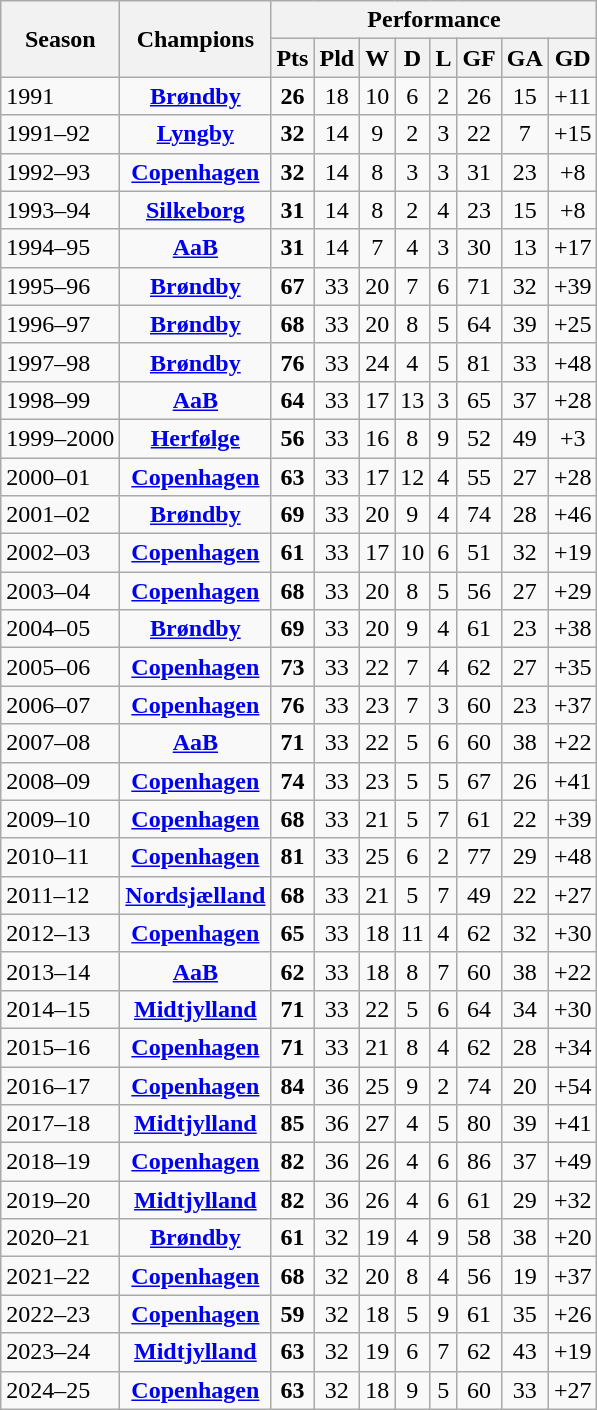<table class="wikitable sortable" style="text-align:center;">
<tr align=center bg>
<th rowspan=2>Season</th>
<th rowspan=2>Champions</th>
<th colspan=8>Performance</th>
</tr>
<tr>
<th>Pts</th>
<th>Pld</th>
<th>W</th>
<th>D</th>
<th>L</th>
<th>GF</th>
<th>GA</th>
<th>GD</th>
</tr>
<tr align=center>
<td align=left>1991</td>
<td><strong><a href='#'>Brøndby</a></strong></td>
<td><strong>26</strong></td>
<td>18</td>
<td>10</td>
<td>6</td>
<td>2</td>
<td>26</td>
<td>15</td>
<td>+11</td>
</tr>
<tr align=center>
<td align=left>1991–92</td>
<td><strong><a href='#'>Lyngby</a></strong></td>
<td><strong>32</strong></td>
<td>14</td>
<td>9</td>
<td>2</td>
<td>3</td>
<td>22</td>
<td>7</td>
<td>+15</td>
</tr>
<tr align=center bg>
<td align=left>1992–93</td>
<td><strong><a href='#'>Copenhagen</a></strong></td>
<td><strong>32</strong></td>
<td>14</td>
<td>8</td>
<td>3</td>
<td>3</td>
<td>31</td>
<td>23</td>
<td>+8</td>
</tr>
<tr align=center>
<td align=left>1993–94</td>
<td><strong><a href='#'>Silkeborg</a></strong></td>
<td><strong>31</strong></td>
<td>14</td>
<td>8</td>
<td>2</td>
<td>4</td>
<td>23</td>
<td>15</td>
<td>+8</td>
</tr>
<tr align=center bg>
<td align=left>1994–95</td>
<td><strong><a href='#'>AaB</a></strong></td>
<td><strong>31</strong></td>
<td>14</td>
<td>7</td>
<td>4</td>
<td>3</td>
<td>30</td>
<td>13</td>
<td>+17</td>
</tr>
<tr align=center>
<td align=left>1995–96</td>
<td><strong><a href='#'>Brøndby</a></strong></td>
<td><strong>67</strong></td>
<td>33</td>
<td>20</td>
<td>7</td>
<td>6</td>
<td>71</td>
<td>32</td>
<td>+39</td>
</tr>
<tr align=center bg>
<td align=left>1996–97</td>
<td><strong><a href='#'>Brøndby</a></strong></td>
<td><strong>68</strong></td>
<td>33</td>
<td>20</td>
<td>8</td>
<td>5</td>
<td>64</td>
<td>39</td>
<td>+25</td>
</tr>
<tr align=center>
<td align=left>1997–98</td>
<td><strong><a href='#'>Brøndby</a></strong></td>
<td><strong>76</strong></td>
<td>33</td>
<td>24</td>
<td>4</td>
<td>5</td>
<td>81</td>
<td>33</td>
<td>+48</td>
</tr>
<tr align=center bg>
<td align=left>1998–99</td>
<td><strong><a href='#'>AaB</a></strong></td>
<td><strong>64</strong></td>
<td>33</td>
<td>17</td>
<td>13</td>
<td>3</td>
<td>65</td>
<td>37</td>
<td>+28</td>
</tr>
<tr align=center>
<td align=left>1999–2000</td>
<td><strong><a href='#'>Herfølge</a></strong></td>
<td><strong>56</strong></td>
<td>33</td>
<td>16</td>
<td>8</td>
<td>9</td>
<td>52</td>
<td>49</td>
<td>+3</td>
</tr>
<tr align=center bg>
<td align=left>2000–01</td>
<td><strong><a href='#'>Copenhagen</a></strong></td>
<td><strong>63</strong></td>
<td>33</td>
<td>17</td>
<td>12</td>
<td>4</td>
<td>55</td>
<td>27</td>
<td>+28</td>
</tr>
<tr align=center>
<td align=left>2001–02</td>
<td><strong><a href='#'>Brøndby</a></strong></td>
<td><strong>69</strong></td>
<td>33</td>
<td>20</td>
<td>9</td>
<td>4</td>
<td>74</td>
<td>28</td>
<td>+46</td>
</tr>
<tr align=center bg>
<td align=left>2002–03</td>
<td><strong><a href='#'>Copenhagen</a></strong></td>
<td><strong>61</strong></td>
<td>33</td>
<td>17</td>
<td>10</td>
<td>6</td>
<td>51</td>
<td>32</td>
<td>+19</td>
</tr>
<tr align=center>
<td align=left>2003–04</td>
<td><strong><a href='#'>Copenhagen</a></strong></td>
<td><strong>68</strong></td>
<td>33</td>
<td>20</td>
<td>8</td>
<td>5</td>
<td>56</td>
<td>27</td>
<td>+29</td>
</tr>
<tr align=center bg>
<td align=left>2004–05</td>
<td><strong><a href='#'>Brøndby</a></strong></td>
<td><strong>69</strong></td>
<td>33</td>
<td>20</td>
<td>9</td>
<td>4</td>
<td>61</td>
<td>23</td>
<td>+38</td>
</tr>
<tr align=center>
<td align=left>2005–06</td>
<td><strong><a href='#'>Copenhagen</a></strong></td>
<td><strong>73</strong></td>
<td>33</td>
<td>22</td>
<td>7</td>
<td>4</td>
<td>62</td>
<td>27</td>
<td>+35</td>
</tr>
<tr align=center bg>
<td align=left>2006–07</td>
<td><strong><a href='#'>Copenhagen</a></strong></td>
<td><strong>76</strong></td>
<td>33</td>
<td>23</td>
<td>7</td>
<td>3</td>
<td>60</td>
<td>23</td>
<td>+37</td>
</tr>
<tr align=center>
<td align=left>2007–08</td>
<td><strong><a href='#'>AaB</a></strong></td>
<td><strong>71</strong></td>
<td>33</td>
<td>22</td>
<td>5</td>
<td>6</td>
<td>60</td>
<td>38</td>
<td>+22</td>
</tr>
<tr align=center bg>
<td align=left>2008–09</td>
<td><strong><a href='#'>Copenhagen</a></strong></td>
<td><strong>74</strong></td>
<td>33</td>
<td>23</td>
<td>5</td>
<td>5</td>
<td>67</td>
<td>26</td>
<td>+41</td>
</tr>
<tr align=center>
<td align=left>2009–10</td>
<td><strong><a href='#'>Copenhagen</a></strong></td>
<td><strong>68</strong></td>
<td>33</td>
<td>21</td>
<td>5</td>
<td>7</td>
<td>61</td>
<td>22</td>
<td>+39</td>
</tr>
<tr align=center bg>
<td align=left>2010–11</td>
<td><strong><a href='#'>Copenhagen</a></strong></td>
<td><strong>81</strong></td>
<td>33</td>
<td>25</td>
<td>6</td>
<td>2</td>
<td>77</td>
<td>29</td>
<td>+48</td>
</tr>
<tr align=center>
<td align=left>2011–12</td>
<td><strong><a href='#'>Nordsjælland</a></strong></td>
<td><strong>68</strong></td>
<td>33</td>
<td>21</td>
<td>5</td>
<td>7</td>
<td>49</td>
<td>22</td>
<td>+27</td>
</tr>
<tr align=center bg>
<td align=left>2012–13</td>
<td><strong><a href='#'>Copenhagen</a></strong></td>
<td><strong>65</strong></td>
<td>33</td>
<td>18</td>
<td>11</td>
<td>4</td>
<td>62</td>
<td>32</td>
<td>+30</td>
</tr>
<tr align=center>
<td align=left>2013–14</td>
<td><strong><a href='#'>AaB</a></strong></td>
<td><strong>62</strong></td>
<td>33</td>
<td>18</td>
<td>8</td>
<td>7</td>
<td>60</td>
<td>38</td>
<td>+22</td>
</tr>
<tr align=center bg>
<td align=left>2014–15</td>
<td><strong><a href='#'>Midtjylland</a></strong></td>
<td><strong>71</strong></td>
<td>33</td>
<td>22</td>
<td>5</td>
<td>6</td>
<td>64</td>
<td>34</td>
<td>+30</td>
</tr>
<tr align=center>
<td align=left>2015–16</td>
<td><strong><a href='#'>Copenhagen</a></strong></td>
<td><strong>71</strong></td>
<td>33</td>
<td>21</td>
<td>8</td>
<td>4</td>
<td>62</td>
<td>28</td>
<td>+34</td>
</tr>
<tr align=center bg>
<td align=left>2016–17</td>
<td><strong><a href='#'>Copenhagen</a></strong></td>
<td><strong>84</strong></td>
<td>36</td>
<td>25</td>
<td>9</td>
<td>2</td>
<td>74</td>
<td>20</td>
<td>+54</td>
</tr>
<tr align=center>
<td align=left>2017–18</td>
<td><strong><a href='#'>Midtjylland</a></strong></td>
<td><strong>85</strong></td>
<td>36</td>
<td>27</td>
<td>4</td>
<td>5</td>
<td>80</td>
<td>39</td>
<td>+41</td>
</tr>
<tr align=center bg>
<td align=left>2018–19</td>
<td><strong><a href='#'>Copenhagen</a></strong></td>
<td><strong>82</strong></td>
<td>36</td>
<td>26</td>
<td>4</td>
<td>6</td>
<td>86</td>
<td>37</td>
<td>+49</td>
</tr>
<tr align=center>
<td align=left>2019–20</td>
<td><strong><a href='#'>Midtjylland</a></strong></td>
<td><strong>82</strong></td>
<td>36</td>
<td>26</td>
<td>4</td>
<td>6</td>
<td>61</td>
<td>29</td>
<td>+32</td>
</tr>
<tr align=center bg>
<td align=left>2020–21</td>
<td><strong><a href='#'>Brøndby</a></strong></td>
<td><strong>61</strong></td>
<td>32</td>
<td>19</td>
<td>4</td>
<td>9</td>
<td>58</td>
<td>38</td>
<td>+20</td>
</tr>
<tr align=center>
<td align=left>2021–22</td>
<td><strong><a href='#'>Copenhagen</a></strong></td>
<td><strong>68</strong></td>
<td>32</td>
<td>20</td>
<td>8</td>
<td>4</td>
<td>56</td>
<td>19</td>
<td>+37</td>
</tr>
<tr align=center bg>
<td align=left>2022–23</td>
<td><strong><a href='#'>Copenhagen</a></strong></td>
<td><strong>59</strong></td>
<td>32</td>
<td>18</td>
<td>5</td>
<td>9</td>
<td>61</td>
<td>35</td>
<td>+26</td>
</tr>
<tr align=center bg>
<td align=left>2023–24</td>
<td><strong><a href='#'>Midtjylland</a></strong></td>
<td><strong>63</strong></td>
<td>32</td>
<td>19</td>
<td>6</td>
<td>7</td>
<td>62</td>
<td>43</td>
<td>+19</td>
</tr>
<tr align=center bg>
<td align=left>2024–25</td>
<td><strong><a href='#'>Copenhagen</a></strong></td>
<td><strong>63</strong></td>
<td>32</td>
<td>18</td>
<td>9</td>
<td>5</td>
<td>60</td>
<td>33</td>
<td>+27</td>
</tr>
</table>
